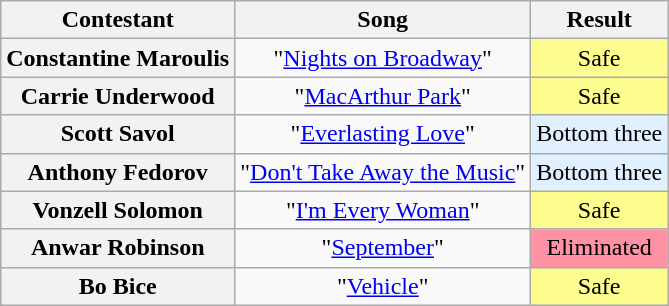<table class="wikitable unsortable" style="text-align:center;">
<tr>
<th scope="col">Contestant</th>
<th scope="col">Song</th>
<th scope="col">Result</th>
</tr>
<tr>
<th scope="row">Constantine Maroulis</th>
<td>"<a href='#'>Nights on Broadway</a>"</td>
<td style="background:#FDFC8F;">Safe</td>
</tr>
<tr>
<th scope="row">Carrie Underwood</th>
<td>"<a href='#'>MacArthur Park</a>"</td>
<td style="background:#FDFC8F;">Safe</td>
</tr>
<tr>
<th scope="row">Scott Savol</th>
<td>"<a href='#'>Everlasting Love</a>"</td>
<td bgcolor="E0F0FF">Bottom three</td>
</tr>
<tr>
<th scope="row">Anthony Fedorov</th>
<td>"<a href='#'>Don't Take Away the Music</a>"</td>
<td bgcolor="E0F0FF">Bottom three</td>
</tr>
<tr>
<th scope="row">Vonzell Solomon</th>
<td>"<a href='#'>I'm Every Woman</a>"</td>
<td style="background:#FDFC8F;">Safe</td>
</tr>
<tr>
<th scope="row">Anwar Robinson</th>
<td>"<a href='#'>September</a>"</td>
<td bgcolor="FF91A4">Eliminated</td>
</tr>
<tr>
<th scope="row">Bo Bice</th>
<td>"<a href='#'>Vehicle</a>"</td>
<td style="background:#FDFC8F;">Safe</td>
</tr>
</table>
